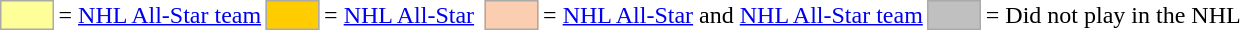<table>
<tr>
<td style="background-color:#FFFF99; border:1px solid #aaaaaa; width:2em;"></td>
<td>= <a href='#'>NHL All-Star team</a></td>
<td style="background-color:#FFCC00; border:1px solid #aaaaaa; width:2em;"></td>
<td>= <a href='#'>NHL All-Star</a></td>
<td></td>
<td style="background-color:#FBCEB1; border:1px solid #aaaaaa; width:2em;"></td>
<td>= <a href='#'>NHL All-Star</a>  and <a href='#'>NHL All-Star team</a></td>
<td style="background-color:#C0C0C0; border:1px solid #aaaaaa; width:2em;"></td>
<td>= Did not play in the NHL</td>
</tr>
</table>
